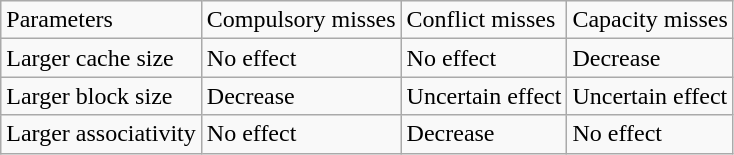<table class="wikitable">
<tr>
<td>Parameters</td>
<td>Compulsory misses</td>
<td>Conflict misses</td>
<td>Capacity misses</td>
</tr>
<tr>
<td>Larger cache size</td>
<td>No effect</td>
<td>No effect</td>
<td>Decrease</td>
</tr>
<tr>
<td>Larger block size</td>
<td>Decrease</td>
<td>Uncertain effect</td>
<td>Uncertain effect</td>
</tr>
<tr>
<td>Larger associativity</td>
<td>No effect</td>
<td>Decrease</td>
<td>No effect</td>
</tr>
</table>
